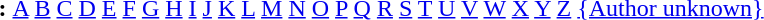<table id="toc" border="0">
<tr>
<th>:</th>
<td><a href='#'>A</a> <a href='#'>B</a> <a href='#'>C</a> <a href='#'>D</a> <a href='#'>E</a> <a href='#'>F</a> <a href='#'>G</a> <a href='#'>H</a> <a href='#'>I</a> <a href='#'>J</a> <a href='#'>K</a> <a href='#'>L</a> <a href='#'>M</a> <a href='#'>N</a> <a href='#'>O</a> <a href='#'>P</a> <a href='#'>Q</a> <a href='#'>R</a> <a href='#'>S</a> <a href='#'>T</a> <a href='#'>U</a> <a href='#'>V</a> <a href='#'>W</a> <a href='#'>X</a> <a href='#'>Y</a> <a href='#'>Z</a> <a href='#'>{Author unknown}</a></td>
</tr>
</table>
